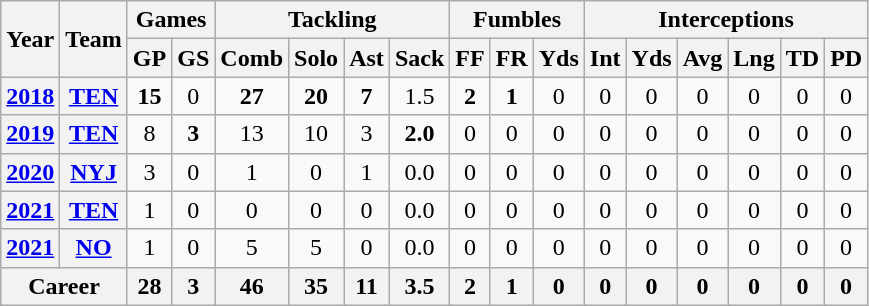<table class= "wikitable" style="text-align:center;">
<tr>
<th rowspan="2">Year</th>
<th rowspan="2">Team</th>
<th colspan="2">Games</th>
<th colspan="4">Tackling</th>
<th colspan="3">Fumbles</th>
<th colspan="6">Interceptions</th>
</tr>
<tr>
<th>GP</th>
<th>GS</th>
<th>Comb</th>
<th>Solo</th>
<th>Ast</th>
<th>Sack</th>
<th>FF</th>
<th>FR</th>
<th>Yds</th>
<th>Int</th>
<th>Yds</th>
<th>Avg</th>
<th>Lng</th>
<th>TD</th>
<th>PD</th>
</tr>
<tr>
<th><a href='#'>2018</a></th>
<th><a href='#'>TEN</a></th>
<td><strong>15</strong></td>
<td>0</td>
<td><strong>27</strong></td>
<td><strong>20</strong></td>
<td><strong>7</strong></td>
<td>1.5</td>
<td><strong>2</strong></td>
<td><strong>1</strong></td>
<td>0</td>
<td>0</td>
<td>0</td>
<td>0</td>
<td>0</td>
<td>0</td>
<td>0</td>
</tr>
<tr>
<th><a href='#'>2019</a></th>
<th><a href='#'>TEN</a></th>
<td>8</td>
<td><strong>3</strong></td>
<td>13</td>
<td>10</td>
<td>3</td>
<td><strong>2.0</strong></td>
<td>0</td>
<td>0</td>
<td>0</td>
<td>0</td>
<td>0</td>
<td>0</td>
<td>0</td>
<td>0</td>
<td>0</td>
</tr>
<tr>
<th><a href='#'>2020</a></th>
<th><a href='#'>NYJ</a></th>
<td>3</td>
<td>0</td>
<td>1</td>
<td>0</td>
<td>1</td>
<td>0.0</td>
<td>0</td>
<td>0</td>
<td>0</td>
<td>0</td>
<td>0</td>
<td>0</td>
<td>0</td>
<td>0</td>
<td>0</td>
</tr>
<tr>
<th><a href='#'>2021</a></th>
<th><a href='#'>TEN</a></th>
<td>1</td>
<td>0</td>
<td>0</td>
<td>0</td>
<td>0</td>
<td>0.0</td>
<td>0</td>
<td>0</td>
<td>0</td>
<td>0</td>
<td>0</td>
<td>0</td>
<td>0</td>
<td>0</td>
<td>0</td>
</tr>
<tr>
<th><a href='#'>2021</a></th>
<th><a href='#'>NO</a></th>
<td>1</td>
<td>0</td>
<td>5</td>
<td>5</td>
<td>0</td>
<td>0.0</td>
<td>0</td>
<td>0</td>
<td>0</td>
<td>0</td>
<td>0</td>
<td>0</td>
<td>0</td>
<td>0</td>
<td>0</td>
</tr>
<tr>
<th colspan="2">Career</th>
<th>28</th>
<th>3</th>
<th>46</th>
<th>35</th>
<th>11</th>
<th>3.5</th>
<th>2</th>
<th>1</th>
<th>0</th>
<th>0</th>
<th>0</th>
<th>0</th>
<th>0</th>
<th>0</th>
<th>0</th>
</tr>
</table>
